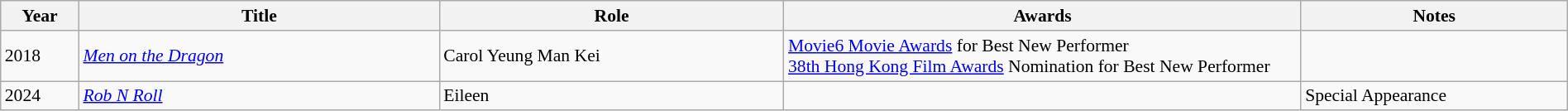<table class="wikitable" style="font-size: 90%;" width="100%">
<tr>
<th scope="col" width="5%">Year</th>
<th scope="col" width="23%">Title</th>
<th scope="col" width="22%">Role</th>
<th scope="col" width="33%">Awards</th>
<th scope="col" width="17%">Notes</th>
</tr>
<tr>
<td>2018</td>
<td><em><a href='#'>Men on the Dragon</a></em></td>
<td>Carol Yeung Man Kei</td>
<td><a href='#'>Movie6 Movie Awards</a> for Best New Performer <br><a href='#'>38th Hong Kong Film Awards</a> Nomination for Best New Performer</td>
<td></td>
</tr>
<tr>
<td>2024</td>
<td><em><a href='#'>Rob N Roll</a></em></td>
<td>Eileen</td>
<td></td>
<td>Special Appearance</td>
</tr>
</table>
